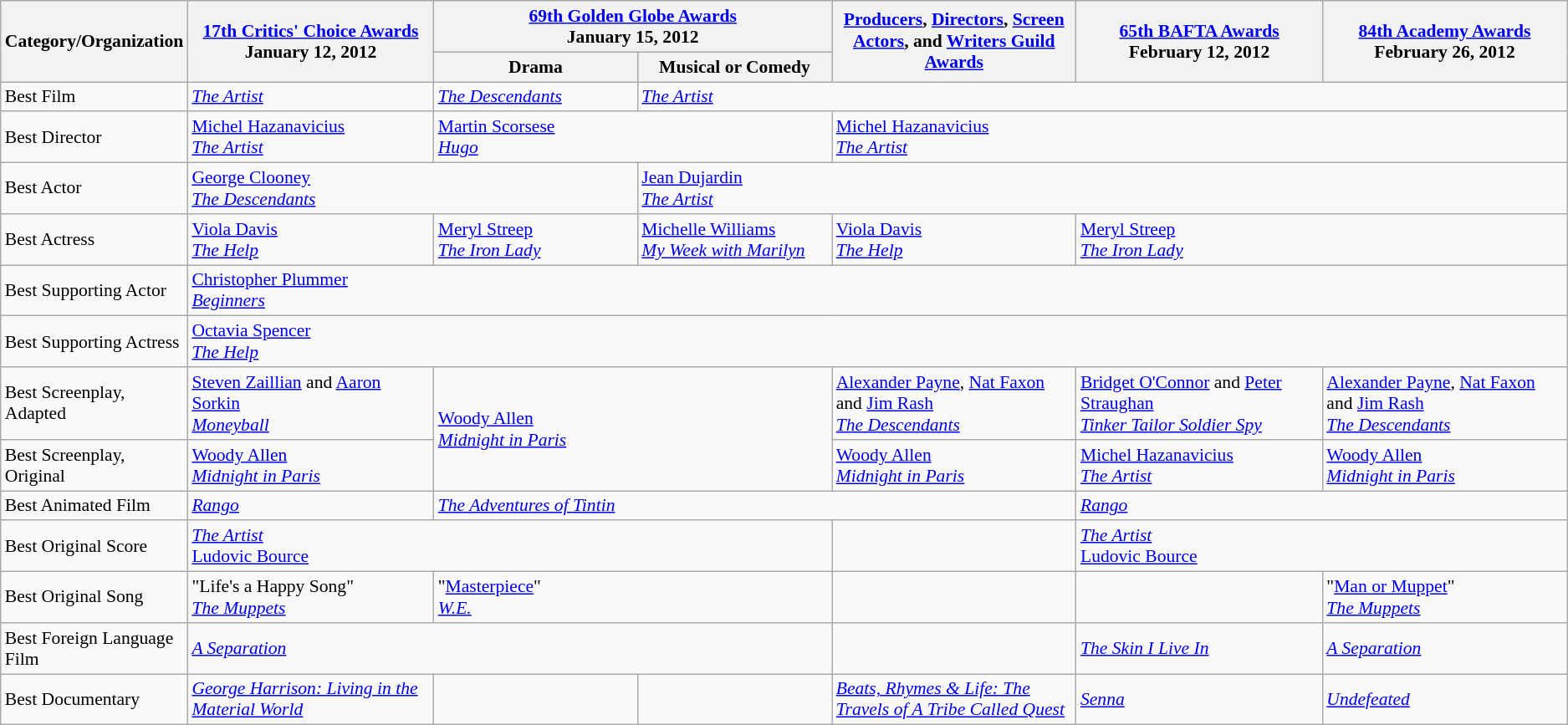<table class="wikitable" style="font-size: 90%;">
<tr>
<th rowspan="2" style="width:20px;">Category/Organization</th>
<th rowspan="2" style="width:250px;"><a href='#'>17th Critics' Choice Awards</a><br>January 12, 2012</th>
<th colspan="2" style="width:250px;"><a href='#'>69th Golden Globe Awards</a><br>January 15, 2012</th>
<th rowspan="2" style="width:250px;"><a href='#'>Producers</a>, <a href='#'>Directors</a>, <a href='#'>Screen Actors</a>, and <a href='#'>Writers Guild Awards</a></th>
<th rowspan="2" style="width:250px;"><a href='#'>65th BAFTA Awards</a><br>February 12, 2012</th>
<th rowspan="2" style="width:250px;"><a href='#'>84th Academy Awards</a><br>February 26, 2012</th>
</tr>
<tr>
<th width=200>Drama</th>
<th style="width:200px;">Musical or Comedy</th>
</tr>
<tr>
<td>Best Film</td>
<td><em><a href='#'>The Artist</a></em></td>
<td><em><a href='#'>The Descendants</a></em></td>
<td colspan="4"><em><a href='#'>The Artist</a></em></td>
</tr>
<tr>
<td>Best Director</td>
<td><a href='#'>Michel Hazanavicius</a><br><em><a href='#'>The Artist</a></em></td>
<td colspan="2"><a href='#'>Martin Scorsese</a><br><em><a href='#'>Hugo</a></em></td>
<td colspan="3"><a href='#'>Michel Hazanavicius</a><br><em><a href='#'>The Artist</a></em></td>
</tr>
<tr>
<td>Best Actor</td>
<td colspan="2"><a href='#'>George Clooney</a><br><em><a href='#'>The Descendants</a></em></td>
<td colspan="4"><a href='#'>Jean Dujardin</a><br><em><a href='#'>The Artist</a></em></td>
</tr>
<tr>
<td>Best Actress</td>
<td><a href='#'>Viola Davis</a><br><em><a href='#'>The Help</a></em></td>
<td><a href='#'>Meryl Streep</a><br><em><a href='#'>The Iron Lady</a></em></td>
<td><a href='#'>Michelle Williams</a><br><em><a href='#'>My Week with Marilyn</a></em></td>
<td><a href='#'>Viola Davis</a><br><em><a href='#'>The Help</a></em></td>
<td colspan="2"><a href='#'>Meryl Streep</a><br><em><a href='#'>The Iron Lady</a></em></td>
</tr>
<tr>
<td>Best Supporting Actor</td>
<td colspan="6"><a href='#'>Christopher Plummer</a><br><em><a href='#'>Beginners</a></em></td>
</tr>
<tr>
<td>Best Supporting Actress</td>
<td colspan="6"><a href='#'>Octavia Spencer</a><br><em><a href='#'>The Help</a></em></td>
</tr>
<tr>
<td>Best Screenplay, Adapted</td>
<td><a href='#'>Steven Zaillian</a> and <a href='#'>Aaron Sorkin</a><br><em><a href='#'>Moneyball</a></em></td>
<td rowspan="2" colspan="2"><a href='#'>Woody Allen</a><br><em><a href='#'>Midnight in Paris</a></em></td>
<td><a href='#'>Alexander Payne</a>, <a href='#'>Nat Faxon</a> and <a href='#'>Jim Rash</a><br><em><a href='#'>The Descendants</a></em></td>
<td><a href='#'>Bridget O'Connor</a> and <a href='#'>Peter Straughan</a><br><em><a href='#'>Tinker Tailor Soldier Spy</a></em></td>
<td><a href='#'>Alexander Payne</a>, <a href='#'>Nat Faxon</a> and <a href='#'>Jim Rash</a><br><em><a href='#'>The Descendants</a></em></td>
</tr>
<tr>
<td>Best Screenplay, Original</td>
<td><a href='#'>Woody Allen</a><br><em><a href='#'>Midnight in Paris</a></em></td>
<td><a href='#'>Woody Allen</a><br><em><a href='#'>Midnight in Paris</a></em></td>
<td><a href='#'>Michel Hazanavicius</a><br><em><a href='#'>The Artist</a></em></td>
<td><a href='#'>Woody Allen</a><br><em><a href='#'>Midnight in Paris</a></em></td>
</tr>
<tr>
<td>Best Animated Film</td>
<td><em><a href='#'>Rango</a></em></td>
<td colspan="3"><em><a href='#'>The Adventures of Tintin</a></em></td>
<td colspan="2"><em><a href='#'>Rango</a></em></td>
</tr>
<tr>
<td>Best Original Score</td>
<td colspan="3"><em><a href='#'>The Artist</a></em><br><a href='#'>Ludovic Bource</a></td>
<td></td>
<td colspan="2"><em><a href='#'>The Artist</a></em><br><a href='#'>Ludovic Bource</a></td>
</tr>
<tr>
<td>Best Original Song</td>
<td>"Life's a Happy Song"<br><em><a href='#'>The Muppets</a></em></td>
<td colspan="2">"<a href='#'>Masterpiece</a>"<br><em><a href='#'>W.E.</a></em></td>
<td></td>
<td></td>
<td>"<a href='#'>Man or Muppet</a>"<br><em><a href='#'>The Muppets</a></em></td>
</tr>
<tr>
<td>Best Foreign Language Film</td>
<td colspan="3"><em><a href='#'>A Separation</a></em></td>
<td></td>
<td><em><a href='#'>The Skin I Live In</a></em></td>
<td><em><a href='#'>A Separation</a></em></td>
</tr>
<tr>
<td>Best Documentary</td>
<td><em><a href='#'>George Harrison: Living in the Material World</a></em></td>
<td></td>
<td></td>
<td><em><a href='#'>Beats, Rhymes & Life: The Travels of A Tribe Called Quest</a></em></td>
<td><em><a href='#'>Senna</a></em></td>
<td><em><a href='#'>Undefeated</a></em></td>
</tr>
</table>
